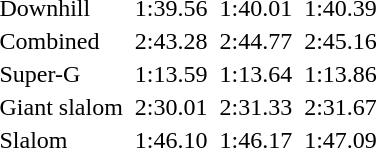<table>
<tr valign="top">
<td>Downhill<br></td>
<td></td>
<td align=center>1:39.56</td>
<td></td>
<td align=center>1:40.01</td>
<td></td>
<td align=center>1:40.39</td>
</tr>
<tr valign="top">
<td>Combined<br></td>
<td></td>
<td align=center>2:43.28</td>
<td></td>
<td align=center>2:44.77</td>
<td></td>
<td align=center>2:45.16</td>
</tr>
<tr valign="top">
<td>Super-G<br></td>
<td></td>
<td align=center>1:13.59</td>
<td></td>
<td align=center>1:13.64</td>
<td></td>
<td align=center>1:13.86</td>
</tr>
<tr valign="top">
<td>Giant slalom<br></td>
<td></td>
<td align=center>2:30.01</td>
<td></td>
<td align=center>2:31.33</td>
<td></td>
<td align=center>2:31.67</td>
</tr>
<tr valign="top">
<td>Slalom<br></td>
<td></td>
<td align=center>1:46.10</td>
<td></td>
<td align=center>1:46.17</td>
<td></td>
<td align=center>1:47.09</td>
</tr>
</table>
